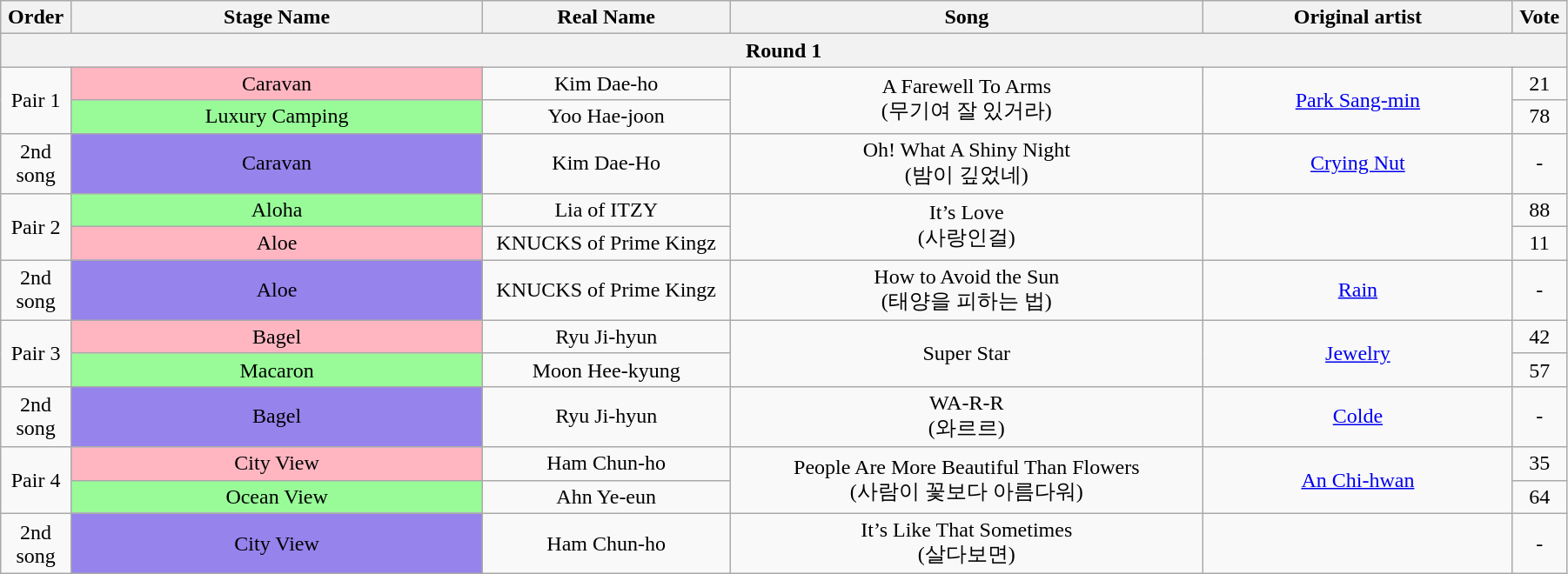<table class="wikitable" style="text-align:center; width:95%;">
<tr>
<th style="width:1%;">Order</th>
<th style="width:20%;">Stage Name</th>
<th style="width:12%;">Real Name</th>
<th style="width:23%;">Song</th>
<th style="width:15%;">Original artist</th>
<th style="width:1%;">Vote</th>
</tr>
<tr>
<th colspan=6>Round 1</th>
</tr>
<tr>
<td rowspan=2>Pair 1</td>
<td bgcolor="lightpink">Caravan</td>
<td>Kim Dae-ho</td>
<td rowspan=2>A Farewell To Arms<br>(무기여 잘 있거라)</td>
<td rowspan=2><a href='#'>Park Sang-min</a></td>
<td>21</td>
</tr>
<tr>
<td bgcolor="palegreen">Luxury Camping</td>
<td>Yoo Hae-joon</td>
<td>78</td>
</tr>
<tr>
<td>2nd song</td>
<td bgcolor="#9683EC">Caravan</td>
<td>Kim Dae-Ho</td>
<td>Oh! What A Shiny Night<br>(밤이 깊었네)</td>
<td><a href='#'>Crying Nut</a></td>
<td>-</td>
</tr>
<tr>
<td rowspan=2>Pair 2</td>
<td bgcolor="palegreen">Aloha</td>
<td>Lia of ITZY</td>
<td rowspan=2>It’s Love<br>(사랑인걸)</td>
<td rowspan=2></td>
<td>88</td>
</tr>
<tr>
<td bgcolor="lightpink">Aloe</td>
<td>KNUCKS of Prime Kingz</td>
<td>11</td>
</tr>
<tr>
<td>2nd song</td>
<td bgcolor="#9683EC">Aloe</td>
<td>KNUCKS of Prime Kingz</td>
<td>How to Avoid the Sun<br>(태양을 피하는 법)</td>
<td><a href='#'>Rain</a></td>
<td>-</td>
</tr>
<tr>
<td rowspan=2>Pair 3</td>
<td bgcolor="lightpink">Bagel</td>
<td>Ryu Ji-hyun</td>
<td rowspan=2>Super Star</td>
<td rowspan=2><a href='#'>Jewelry</a></td>
<td>42</td>
</tr>
<tr>
<td bgcolor="palegreen">Macaron</td>
<td>Moon Hee-kyung</td>
<td>57</td>
</tr>
<tr>
<td>2nd song</td>
<td bgcolor="#9683EC">Bagel</td>
<td>Ryu Ji-hyun</td>
<td>WA-R-R<br>(와르르)</td>
<td><a href='#'>Colde</a></td>
<td>-</td>
</tr>
<tr>
<td rowspan=2>Pair 4</td>
<td bgcolor="lightpink">City View</td>
<td>Ham Chun-ho</td>
<td rowspan=2>People Are More Beautiful Than Flowers<br>(사람이 꽃보다 아름다워)</td>
<td rowspan=2><a href='#'>An Chi-hwan</a></td>
<td>35</td>
</tr>
<tr>
<td bgcolor="palegreen">Ocean View</td>
<td>Ahn Ye-eun</td>
<td>64</td>
</tr>
<tr>
<td>2nd song</td>
<td bgcolor="#9683EC">City View</td>
<td>Ham Chun-ho</td>
<td>It’s Like That Sometimes<br>(살다보면)</td>
<td></td>
<td>-</td>
</tr>
</table>
